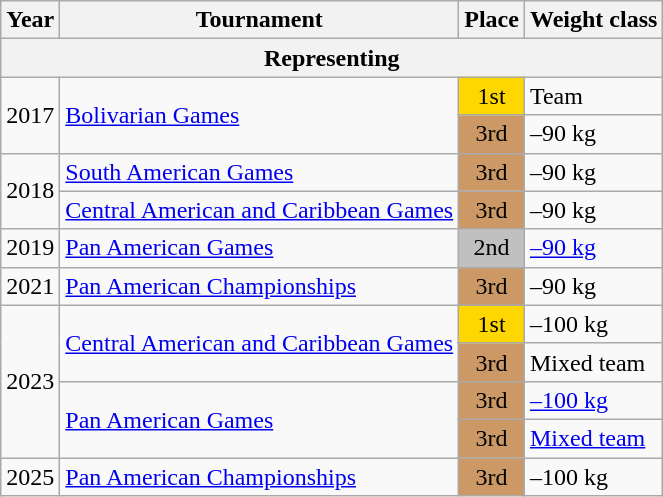<table class=wikitable>
<tr>
<th>Year</th>
<th>Tournament</th>
<th>Place</th>
<th>Weight class</th>
</tr>
<tr>
<th Colspan=4>Representing </th>
</tr>
<tr>
<td rowspan=2>2017</td>
<td rowspan=2><a href='#'>Bolivarian Games</a></td>
<td bgcolor="gold" align="center">1st</td>
<td>Team</td>
</tr>
<tr>
<td bgcolor="cc9966" align="center">3rd</td>
<td>–90 kg</td>
</tr>
<tr>
<td rowspan=2>2018</td>
<td><a href='#'>South American Games</a></td>
<td bgcolor="cc9966" align="center">3rd</td>
<td>–90 kg</td>
</tr>
<tr>
<td><a href='#'>Central American and Caribbean Games</a></td>
<td bgcolor="cc9966" align="center">3rd</td>
<td>–90 kg</td>
</tr>
<tr>
<td>2019</td>
<td><a href='#'>Pan American Games</a></td>
<td bgcolor="silver" align="center">2nd</td>
<td><a href='#'>–90 kg</a></td>
</tr>
<tr>
<td>2021</td>
<td><a href='#'>Pan American Championships</a></td>
<td bgcolor="cc9966" align="center">3rd</td>
<td>–90 kg</td>
</tr>
<tr>
<td rowspan=4>2023</td>
<td rowspan=2><a href='#'>Central American and Caribbean Games</a></td>
<td bgcolor="gold" align="center">1st</td>
<td>–100 kg</td>
</tr>
<tr>
<td bgcolor="cc9966" align="center">3rd</td>
<td>Mixed team</td>
</tr>
<tr>
<td rowspan=2><a href='#'>Pan American Games</a></td>
<td bgcolor="cc9966"  align="center">3rd</td>
<td><a href='#'>–100 kg</a></td>
</tr>
<tr>
<td bgcolor="cc9966" align="center">3rd</td>
<td><a href='#'>Mixed team</a></td>
</tr>
<tr>
<td>2025</td>
<td><a href='#'>Pan American Championships</a></td>
<td bgcolor="cc9966" align="center">3rd</td>
<td>–100 kg</td>
</tr>
</table>
